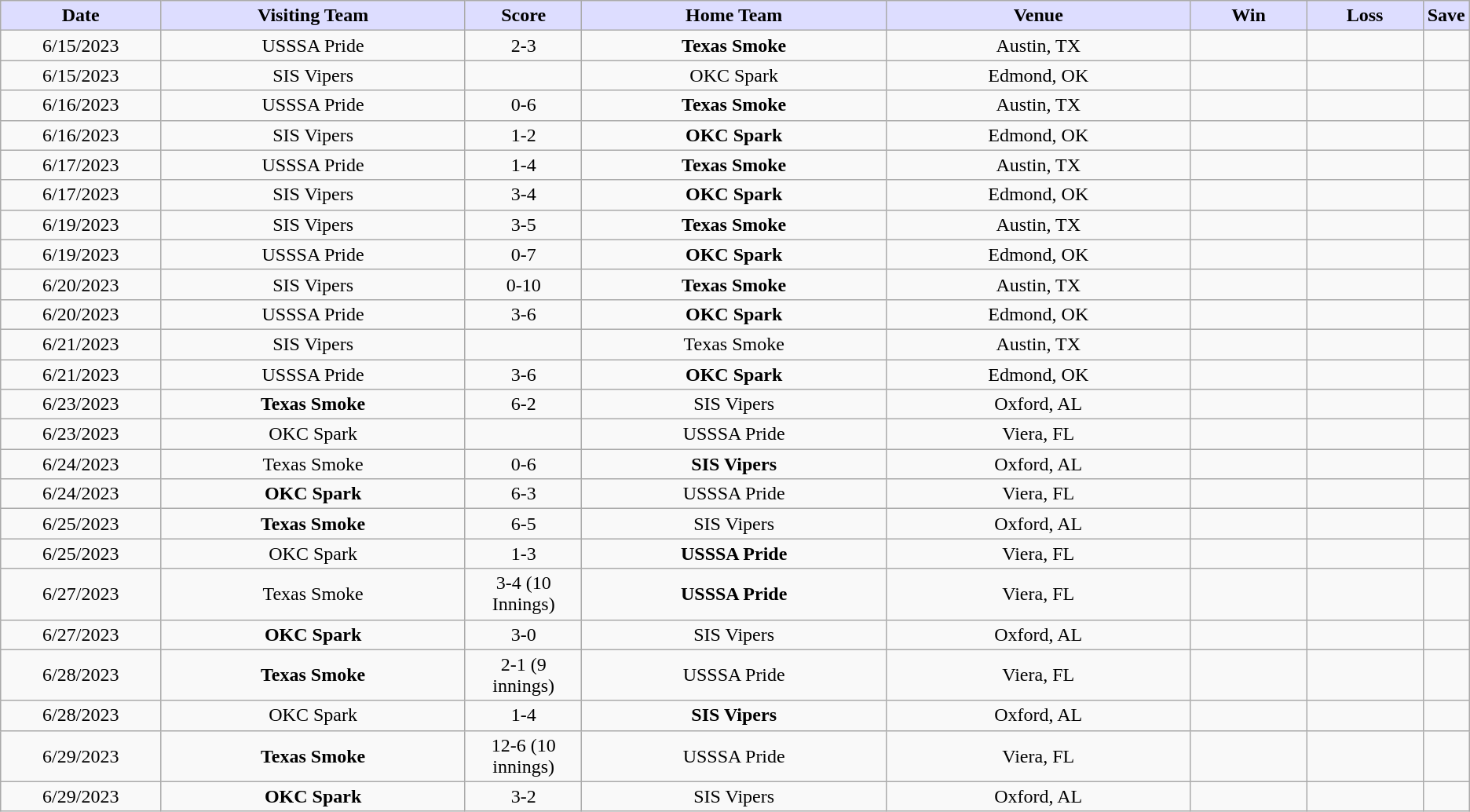<table class="wikitable" style="text-align:center;">
<tr>
<th style="background:#ddf; width:11%;">Date</th>
<th style="background:#ddf; width:21%;">Visiting Team</th>
<th style="background:#ddf; width:8%;">Score</th>
<th style="background:#ddf; width:21%;">Home Team</th>
<th style="background:#ddf; width:21%;">Venue</th>
<th style="background:#ddf; width:8%;">Win</th>
<th style="background:#ddf; width:8%;">Loss</th>
<th style="background:#ddf; width:8%;">Save</th>
</tr>
<tr>
<td>6/15/2023</td>
<td>USSSA Pride</td>
<td>2-3</td>
<td><strong>Texas Smoke</strong></td>
<td>Austin, TX</td>
<td></td>
<td></td>
<td></td>
</tr>
<tr>
<td>6/15/2023</td>
<td>SIS Vipers</td>
<td></td>
<td>OKC Spark</td>
<td>Edmond, OK</td>
<td></td>
<td></td>
<td></td>
</tr>
<tr>
<td>6/16/2023</td>
<td>USSSA Pride</td>
<td>0-6</td>
<td><strong>Texas Smoke</strong></td>
<td>Austin, TX</td>
<td></td>
<td></td>
<td></td>
</tr>
<tr>
<td>6/16/2023</td>
<td>SIS Vipers</td>
<td>1-2</td>
<td><strong>OKC Spark</strong></td>
<td>Edmond, OK</td>
<td></td>
<td></td>
<td></td>
</tr>
<tr>
<td>6/17/2023</td>
<td>USSSA Pride</td>
<td>1-4</td>
<td><strong>Texas Smoke</strong></td>
<td>Austin, TX</td>
<td></td>
<td></td>
<td></td>
</tr>
<tr>
<td>6/17/2023</td>
<td>SIS Vipers</td>
<td>3-4</td>
<td><strong>OKC Spark</strong></td>
<td>Edmond, OK</td>
<td></td>
<td></td>
<td></td>
</tr>
<tr>
<td>6/19/2023</td>
<td>SIS Vipers</td>
<td>3-5</td>
<td><strong>Texas Smoke</strong></td>
<td>Austin, TX</td>
<td></td>
<td></td>
<td></td>
</tr>
<tr>
<td>6/19/2023</td>
<td>USSSA Pride</td>
<td>0-7</td>
<td><strong>OKC Spark</strong></td>
<td>Edmond, OK</td>
<td></td>
<td></td>
<td></td>
</tr>
<tr>
<td>6/20/2023</td>
<td>SIS Vipers</td>
<td>0-10</td>
<td><strong>Texas Smoke</strong></td>
<td>Austin, TX</td>
<td></td>
<td></td>
<td></td>
</tr>
<tr>
<td>6/20/2023</td>
<td>USSSA Pride</td>
<td>3-6</td>
<td><strong>OKC Spark</strong></td>
<td>Edmond, OK</td>
<td></td>
<td></td>
<td></td>
</tr>
<tr>
<td>6/21/2023</td>
<td>SIS Vipers</td>
<td></td>
<td>Texas Smoke</td>
<td>Austin, TX</td>
<td></td>
<td></td>
<td></td>
</tr>
<tr>
<td>6/21/2023</td>
<td>USSSA Pride</td>
<td>3-6</td>
<td><strong>OKC Spark</strong></td>
<td>Edmond, OK</td>
<td></td>
<td></td>
<td></td>
</tr>
<tr>
<td>6/23/2023</td>
<td><strong>Texas Smoke</strong></td>
<td>6-2</td>
<td>SIS Vipers</td>
<td>Oxford, AL</td>
<td></td>
<td></td>
<td></td>
</tr>
<tr>
<td>6/23/2023</td>
<td>OKC Spark</td>
<td></td>
<td>USSSA Pride</td>
<td>Viera, FL</td>
<td></td>
<td></td>
<td></td>
</tr>
<tr>
<td>6/24/2023</td>
<td>Texas Smoke</td>
<td>0-6</td>
<td><strong>SIS Vipers</strong></td>
<td>Oxford, AL</td>
<td></td>
<td></td>
<td></td>
</tr>
<tr>
<td>6/24/2023</td>
<td><strong>OKC Spark</strong></td>
<td>6-3</td>
<td>USSSA Pride</td>
<td>Viera, FL</td>
<td></td>
<td></td>
<td></td>
</tr>
<tr>
<td>6/25/2023</td>
<td><strong>Texas Smoke</strong></td>
<td>6-5</td>
<td>SIS Vipers</td>
<td>Oxford, AL</td>
<td></td>
<td></td>
<td></td>
</tr>
<tr>
<td>6/25/2023</td>
<td>OKC Spark</td>
<td>1-3</td>
<td><strong>USSSA Pride</strong></td>
<td>Viera, FL</td>
<td></td>
<td></td>
<td></td>
</tr>
<tr>
<td>6/27/2023</td>
<td>Texas Smoke</td>
<td>3-4 (10 Innings)</td>
<td><strong>USSSA Pride</strong></td>
<td>Viera, FL</td>
<td></td>
<td></td>
<td></td>
</tr>
<tr>
<td>6/27/2023</td>
<td><strong>OKC Spark</strong></td>
<td>3-0</td>
<td>SIS Vipers</td>
<td>Oxford, AL</td>
<td></td>
<td></td>
<td></td>
</tr>
<tr>
<td>6/28/2023</td>
<td><strong>Texas Smoke</strong></td>
<td>2-1 (9 innings)</td>
<td>USSSA Pride</td>
<td>Viera, FL</td>
<td></td>
<td></td>
<td></td>
</tr>
<tr>
<td>6/28/2023</td>
<td>OKC Spark</td>
<td>1-4</td>
<td><strong>SIS Vipers</strong></td>
<td>Oxford, AL</td>
<td></td>
<td></td>
<td></td>
</tr>
<tr>
<td>6/29/2023</td>
<td><strong>Texas Smoke</strong></td>
<td>12-6 (10 innings)</td>
<td>USSSA Pride</td>
<td>Viera, FL</td>
<td></td>
<td></td>
<td></td>
</tr>
<tr>
<td>6/29/2023</td>
<td><strong>OKC Spark</strong></td>
<td>3-2</td>
<td>SIS Vipers</td>
<td>Oxford, AL</td>
<td></td>
<td></td>
<td></td>
</tr>
</table>
